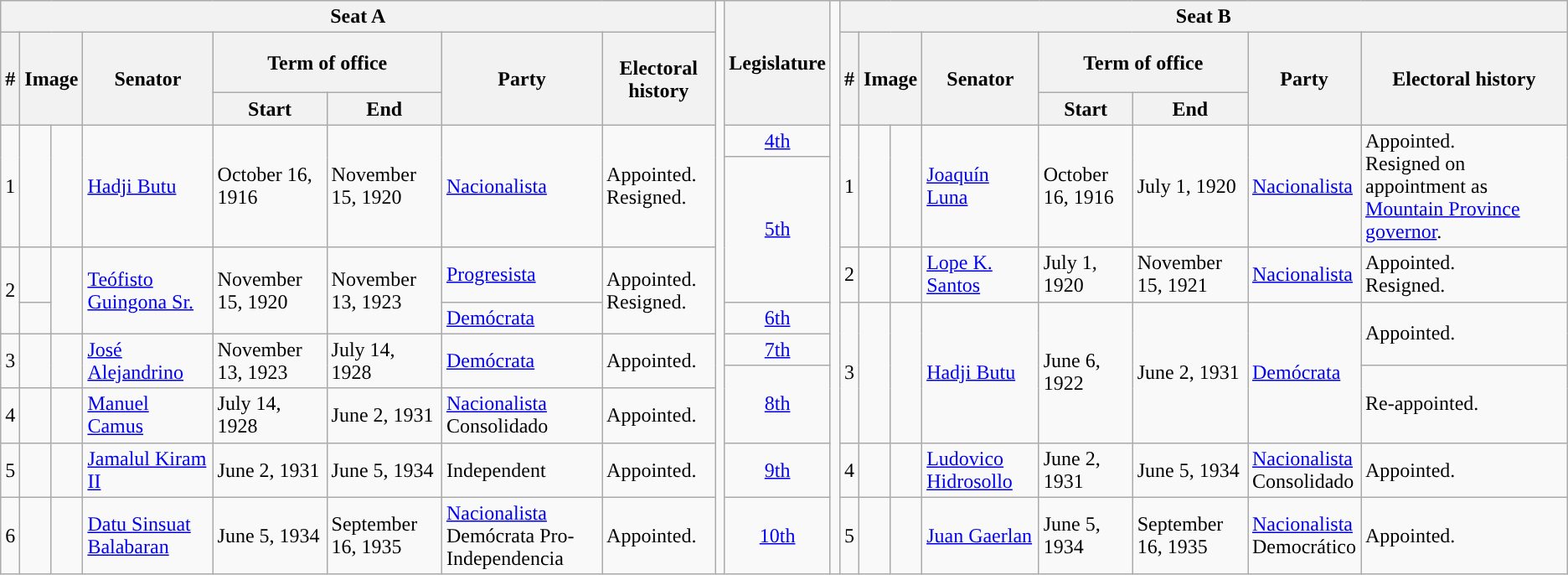<table class="wikitable">
<tr>
<th colspan="8">Seat A</th>
<td rowspan="99"></td>
<th rowspan="3">Legislature</th>
<td rowspan="99"></td>
<th colspan="8">Seat B</th>
</tr>
<tr style="height:3em">
<th rowspan="2">#</th>
<th rowspan="2" colspan="2">Image</th>
<th rowspan="2">Senator</th>
<th colspan="2">Term of office</th>
<th rowspan="2">Party</th>
<th rowspan="2">Electoral history</th>
<th rowspan="2">#</th>
<th rowspan="2" colspan="2">Image</th>
<th rowspan="2">Senator</th>
<th colspan="2">Term of office</th>
<th rowspan="2">Party</th>
<th rowspan="2">Electoral history</th>
</tr>
<tr>
<th>Start</th>
<th>End</th>
<th>Start</th>
<th>End</th>
</tr>
<tr>
<td rowspan="2" style="text-align:center;">1</td>
<td rowspan="2" style="background:"></td>
<td rowspan="2"></td>
<td rowspan="2"><a href='#'>Hadji Butu</a></td>
<td rowspan="2">October 16, 1916</td>
<td rowspan="2">November 15, 1920</td>
<td rowspan="2"><a href='#'>Nacionalista</a></td>
<td rowspan="2">Appointed.<br>Resigned.</td>
<td style="text-align:center;"><a href='#'>4th</a></td>
<td rowspan="2" style="text-align:center;">1</td>
<td rowspan="2" style="background:"></td>
<td rowspan="2"></td>
<td rowspan="2"><a href='#'>Joaquín Luna</a></td>
<td rowspan="2">October 16, 1916</td>
<td rowspan="2">July 1, 1920</td>
<td rowspan="2"><a href='#'>Nacionalista</a></td>
<td rowspan="2">Appointed.<br>Resigned on appointment as <a href='#'>Mountain Province governor</a>.</td>
</tr>
<tr>
<td rowspan="2" style="text-align:center;"><a href='#'>5th</a></td>
</tr>
<tr>
<td rowspan="2" style="text-align:center;">2</td>
<td style="background:"></td>
<td rowspan="2"></td>
<td rowspan="2"><a href='#'>Teófisto Guingona Sr.</a></td>
<td rowspan="2">November 15, 1920</td>
<td rowspan="2">November 13, 1923</td>
<td><a href='#'>Progresista</a></td>
<td rowspan="2">Appointed.<br>Resigned.</td>
<td style="text-align:center;">2</td>
<td style="background:"></td>
<td></td>
<td><a href='#'>Lope K. Santos</a></td>
<td>July 1, 1920</td>
<td>November 15, 1921</td>
<td><a href='#'>Nacionalista</a></td>
<td>Appointed.<br>Resigned.</td>
</tr>
<tr>
<td style="background:"></td>
<td><a href='#'>Demócrata</a></td>
<td rowspan="2" style="text-align:center;"><a href='#'>6th</a></td>
<td rowspan="5" style="text-align:center;">3</td>
<td rowspan="5" style="background:"></td>
<td rowspan="5"></td>
<td rowspan="5"><a href='#'>Hadji Butu</a></td>
<td rowspan="5">June 6, 1922</td>
<td rowspan="5">June 2, 1931</td>
<td rowspan="5"><a href='#'>Demócrata</a></td>
<td rowspan="3">Appointed.</td>
</tr>
<tr>
<td rowspan="3" style="text-align:center;">3</td>
<td rowspan="3" style="background:"></td>
<td rowspan="3"></td>
<td rowspan="3"><a href='#'>José Alejandrino</a></td>
<td rowspan="3">November 13, 1923</td>
<td rowspan="3">July 14, 1928</td>
<td rowspan="3"><a href='#'>Demócrata</a></td>
<td rowspan="3">Appointed.</td>
</tr>
<tr>
<td style="text-align:center;"><a href='#'>7th</a></td>
</tr>
<tr>
<td rowspan="2" style="text-align:center;"><a href='#'>8th</a></td>
<td rowspan="2">Re-appointed.</td>
</tr>
<tr>
<td style="text-align:center;">4</td>
<td style="background:"></td>
<td></td>
<td><a href='#'>Manuel Camus</a></td>
<td>July 14, 1928</td>
<td>June 2, 1931</td>
<td><a href='#'>Nacionalista</a><br>Consolidado</td>
<td>Appointed.</td>
</tr>
<tr>
<td style="text-align:center;">5</td>
<td style="background:"></td>
<td></td>
<td><a href='#'>Jamalul Kiram II</a></td>
<td>June 2, 1931</td>
<td>June 5, 1934</td>
<td>Independent</td>
<td>Appointed.</td>
<td style="text-align:center;"><a href='#'>9th</a></td>
<td style="text-align:center;">4</td>
<td style="background:"></td>
<td></td>
<td><a href='#'>Ludovico Hidrosollo</a></td>
<td>June 2, 1931</td>
<td>June 5, 1934</td>
<td><a href='#'>Nacionalista</a><br>Consolidado</td>
<td>Appointed.</td>
</tr>
<tr>
<td style="text-align:center;">6</td>
<td style="background:"></td>
<td></td>
<td><a href='#'>Datu Sinsuat Balabaran</a></td>
<td>June 5, 1934</td>
<td>September 16, 1935</td>
<td><a href='#'>Nacionalista</a><br>Demócrata Pro-Independencia</td>
<td>Appointed.</td>
<td style="text-align:center;"><a href='#'>10th</a></td>
<td style="text-align:center;">5</td>
<td style="background:"></td>
<td></td>
<td><a href='#'>Juan Gaerlan</a></td>
<td>June 5, 1934</td>
<td>September 16, 1935</td>
<td><a href='#'>Nacionalista</a><br>Democrático</td>
<td>Appointed.</td>
</tr>
</table>
